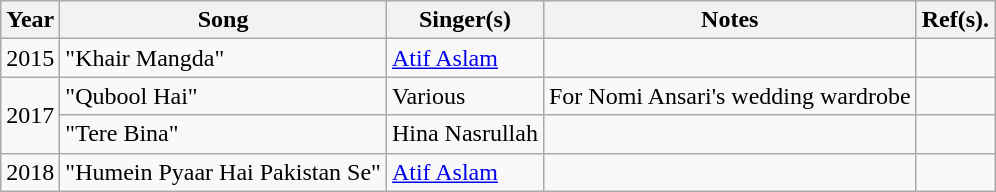<table class="wikitable">
<tr>
<th>Year</th>
<th>Song</th>
<th>Singer(s)</th>
<th>Notes</th>
<th>Ref(s).</th>
</tr>
<tr>
<td>2015</td>
<td>"Khair Mangda"</td>
<td><a href='#'>Atif Aslam</a></td>
<td></td>
<td></td>
</tr>
<tr>
<td rowspan="2">2017</td>
<td>"Qubool Hai"</td>
<td>Various</td>
<td>For Nomi Ansari's wedding wardrobe</td>
<td></td>
</tr>
<tr>
<td>"Tere Bina"</td>
<td>Hina Nasrullah</td>
<td></td>
<td></td>
</tr>
<tr>
<td>2018</td>
<td>"Humein Pyaar Hai Pakistan Se"</td>
<td><a href='#'>Atif Aslam</a></td>
<td></td>
<td></td>
</tr>
</table>
